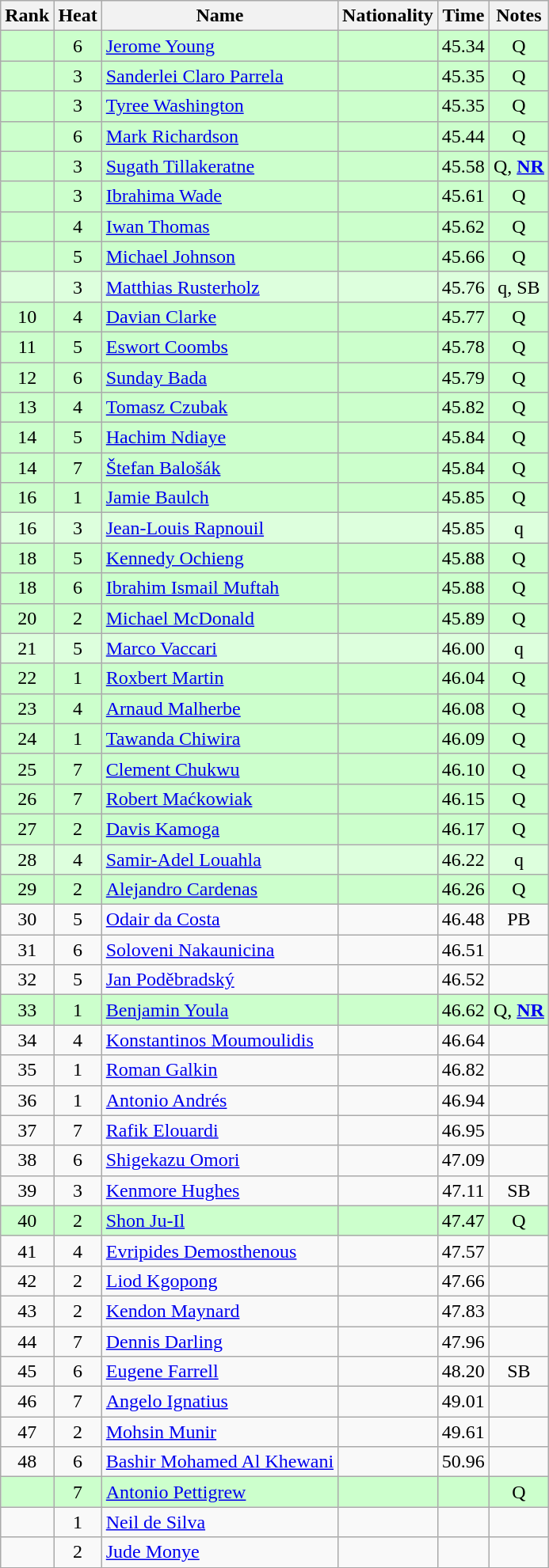<table class="wikitable sortable" style="text-align:center">
<tr>
<th>Rank</th>
<th>Heat</th>
<th>Name</th>
<th>Nationality</th>
<th>Time</th>
<th>Notes</th>
</tr>
<tr bgcolor=ccffcc>
<td></td>
<td>6</td>
<td align=left><a href='#'>Jerome Young</a></td>
<td align=left></td>
<td>45.34</td>
<td>Q</td>
</tr>
<tr bgcolor=ccffcc>
<td></td>
<td>3</td>
<td align=left><a href='#'>Sanderlei Claro Parrela</a></td>
<td align=left></td>
<td>45.35</td>
<td>Q</td>
</tr>
<tr bgcolor=ccffcc>
<td></td>
<td>3</td>
<td align=left><a href='#'>Tyree Washington</a></td>
<td align=left></td>
<td>45.35</td>
<td>Q</td>
</tr>
<tr bgcolor=ccffcc>
<td></td>
<td>6</td>
<td align=left><a href='#'>Mark Richardson</a></td>
<td align=left></td>
<td>45.44</td>
<td>Q</td>
</tr>
<tr bgcolor=ccffcc>
<td></td>
<td>3</td>
<td align=left><a href='#'>Sugath Tillakeratne</a></td>
<td align=left></td>
<td>45.58</td>
<td>Q, <strong><a href='#'>NR</a></strong></td>
</tr>
<tr bgcolor=ccffcc>
<td></td>
<td>3</td>
<td align=left><a href='#'>Ibrahima Wade</a></td>
<td align=left></td>
<td>45.61</td>
<td>Q</td>
</tr>
<tr bgcolor=ccffcc>
<td></td>
<td>4</td>
<td align=left><a href='#'>Iwan Thomas</a></td>
<td align=left></td>
<td>45.62</td>
<td>Q</td>
</tr>
<tr bgcolor=ccffcc>
<td></td>
<td>5</td>
<td align=left><a href='#'>Michael Johnson</a></td>
<td align=left></td>
<td>45.66</td>
<td>Q</td>
</tr>
<tr bgcolor=ddffdd>
<td></td>
<td>3</td>
<td align=left><a href='#'>Matthias Rusterholz</a></td>
<td align=left></td>
<td>45.76</td>
<td>q, SB</td>
</tr>
<tr bgcolor=ccffcc>
<td>10</td>
<td>4</td>
<td align=left><a href='#'>Davian Clarke</a></td>
<td align=left></td>
<td>45.77</td>
<td>Q</td>
</tr>
<tr bgcolor=ccffcc>
<td>11</td>
<td>5</td>
<td align=left><a href='#'>Eswort Coombs</a></td>
<td align=left></td>
<td>45.78</td>
<td>Q</td>
</tr>
<tr bgcolor=ccffcc>
<td>12</td>
<td>6</td>
<td align=left><a href='#'>Sunday Bada</a></td>
<td align=left></td>
<td>45.79</td>
<td>Q</td>
</tr>
<tr bgcolor=ccffcc>
<td>13</td>
<td>4</td>
<td align=left><a href='#'>Tomasz Czubak</a></td>
<td align=left></td>
<td>45.82</td>
<td>Q</td>
</tr>
<tr bgcolor=ccffcc>
<td>14</td>
<td>5</td>
<td align=left><a href='#'>Hachim Ndiaye</a></td>
<td align=left></td>
<td>45.84</td>
<td>Q</td>
</tr>
<tr bgcolor=ccffcc>
<td>14</td>
<td>7</td>
<td align=left><a href='#'>Štefan Balošák</a></td>
<td align=left></td>
<td>45.84</td>
<td>Q</td>
</tr>
<tr bgcolor=ccffcc>
<td>16</td>
<td>1</td>
<td align=left><a href='#'>Jamie Baulch</a></td>
<td align=left></td>
<td>45.85</td>
<td>Q</td>
</tr>
<tr bgcolor=ddffdd>
<td>16</td>
<td>3</td>
<td align=left><a href='#'>Jean-Louis Rapnouil</a></td>
<td align=left></td>
<td>45.85</td>
<td>q</td>
</tr>
<tr bgcolor=ccffcc>
<td>18</td>
<td>5</td>
<td align=left><a href='#'>Kennedy Ochieng</a></td>
<td align=left></td>
<td>45.88</td>
<td>Q</td>
</tr>
<tr bgcolor=ccffcc>
<td>18</td>
<td>6</td>
<td align=left><a href='#'>Ibrahim Ismail Muftah</a></td>
<td align=left></td>
<td>45.88</td>
<td>Q</td>
</tr>
<tr bgcolor=ccffcc>
<td>20</td>
<td>2</td>
<td align=left><a href='#'>Michael McDonald</a></td>
<td align=left></td>
<td>45.89</td>
<td>Q</td>
</tr>
<tr bgcolor=ddffdd>
<td>21</td>
<td>5</td>
<td align=left><a href='#'>Marco Vaccari</a></td>
<td align=left></td>
<td>46.00</td>
<td>q</td>
</tr>
<tr bgcolor=ccffcc>
<td>22</td>
<td>1</td>
<td align=left><a href='#'>Roxbert Martin</a></td>
<td align=left></td>
<td>46.04</td>
<td>Q</td>
</tr>
<tr bgcolor=ccffcc>
<td>23</td>
<td>4</td>
<td align=left><a href='#'>Arnaud Malherbe</a></td>
<td align=left></td>
<td>46.08</td>
<td>Q</td>
</tr>
<tr bgcolor=ccffcc>
<td>24</td>
<td>1</td>
<td align=left><a href='#'>Tawanda Chiwira</a></td>
<td align=left></td>
<td>46.09</td>
<td>Q</td>
</tr>
<tr bgcolor=ccffcc>
<td>25</td>
<td>7</td>
<td align=left><a href='#'>Clement Chukwu</a></td>
<td align=left></td>
<td>46.10</td>
<td>Q</td>
</tr>
<tr bgcolor=ccffcc>
<td>26</td>
<td>7</td>
<td align=left><a href='#'>Robert Maćkowiak</a></td>
<td align=left></td>
<td>46.15</td>
<td>Q</td>
</tr>
<tr bgcolor=ccffcc>
<td>27</td>
<td>2</td>
<td align=left><a href='#'>Davis Kamoga</a></td>
<td align=left></td>
<td>46.17</td>
<td>Q</td>
</tr>
<tr bgcolor=ddffdd>
<td>28</td>
<td>4</td>
<td align=left><a href='#'>Samir-Adel Louahla</a></td>
<td align=left></td>
<td>46.22</td>
<td>q</td>
</tr>
<tr bgcolor=ccffcc>
<td>29</td>
<td>2</td>
<td align=left><a href='#'>Alejandro Cardenas</a></td>
<td align=left></td>
<td>46.26</td>
<td>Q</td>
</tr>
<tr>
<td>30</td>
<td>5</td>
<td align=left><a href='#'>Odair da Costa</a></td>
<td align=left></td>
<td>46.48</td>
<td>PB</td>
</tr>
<tr>
<td>31</td>
<td>6</td>
<td align=left><a href='#'>Soloveni Nakaunicina</a></td>
<td align=left></td>
<td>46.51</td>
<td></td>
</tr>
<tr>
<td>32</td>
<td>5</td>
<td align=left><a href='#'>Jan Poděbradský</a></td>
<td align=left></td>
<td>46.52</td>
<td></td>
</tr>
<tr bgcolor=ccffcc>
<td>33</td>
<td>1</td>
<td align=left><a href='#'>Benjamin Youla</a></td>
<td align=left></td>
<td>46.62</td>
<td>Q, <strong><a href='#'>NR</a></strong></td>
</tr>
<tr>
<td>34</td>
<td>4</td>
<td align=left><a href='#'>Konstantinos Moumoulidis</a></td>
<td align=left></td>
<td>46.64</td>
<td></td>
</tr>
<tr>
<td>35</td>
<td>1</td>
<td align=left><a href='#'>Roman Galkin</a></td>
<td align=left></td>
<td>46.82</td>
<td></td>
</tr>
<tr>
<td>36</td>
<td>1</td>
<td align=left><a href='#'>Antonio Andrés</a></td>
<td align=left></td>
<td>46.94</td>
<td></td>
</tr>
<tr>
<td>37</td>
<td>7</td>
<td align=left><a href='#'>Rafik Elouardi</a></td>
<td align=left></td>
<td>46.95</td>
<td></td>
</tr>
<tr>
<td>38</td>
<td>6</td>
<td align=left><a href='#'>Shigekazu Omori</a></td>
<td align=left></td>
<td>47.09</td>
<td></td>
</tr>
<tr>
<td>39</td>
<td>3</td>
<td align=left><a href='#'>Kenmore Hughes</a></td>
<td align=left></td>
<td>47.11</td>
<td>SB</td>
</tr>
<tr bgcolor=ccffcc>
<td>40</td>
<td>2</td>
<td align=left><a href='#'>Shon Ju-Il</a></td>
<td align=left></td>
<td>47.47</td>
<td>Q</td>
</tr>
<tr>
<td>41</td>
<td>4</td>
<td align=left><a href='#'>Evripides Demosthenous</a></td>
<td align=left></td>
<td>47.57</td>
<td></td>
</tr>
<tr>
<td>42</td>
<td>2</td>
<td align=left><a href='#'>Liod Kgopong</a></td>
<td align=left></td>
<td>47.66</td>
<td></td>
</tr>
<tr>
<td>43</td>
<td>2</td>
<td align=left><a href='#'>Kendon Maynard</a></td>
<td align=left></td>
<td>47.83</td>
<td></td>
</tr>
<tr>
<td>44</td>
<td>7</td>
<td align=left><a href='#'>Dennis Darling</a></td>
<td align=left></td>
<td>47.96</td>
<td></td>
</tr>
<tr>
<td>45</td>
<td>6</td>
<td align=left><a href='#'>Eugene Farrell</a></td>
<td align=left></td>
<td>48.20</td>
<td>SB</td>
</tr>
<tr>
<td>46</td>
<td>7</td>
<td align=left><a href='#'>Angelo Ignatius</a></td>
<td align=left></td>
<td>49.01</td>
<td></td>
</tr>
<tr>
<td>47</td>
<td>2</td>
<td align=left><a href='#'>Mohsin Munir</a></td>
<td align=left></td>
<td>49.61</td>
<td></td>
</tr>
<tr>
<td>48</td>
<td>6</td>
<td align=left><a href='#'>Bashir Mohamed Al Khewani</a></td>
<td align=left></td>
<td>50.96</td>
<td></td>
</tr>
<tr bgcolor=ccffcc>
<td></td>
<td>7</td>
<td align=left><a href='#'>Antonio Pettigrew</a></td>
<td align=left></td>
<td></td>
<td>Q</td>
</tr>
<tr>
<td></td>
<td>1</td>
<td align=left><a href='#'>Neil de Silva</a></td>
<td align=left></td>
<td></td>
<td></td>
</tr>
<tr>
<td></td>
<td>2</td>
<td align=left><a href='#'>Jude Monye</a></td>
<td align=left></td>
<td></td>
<td></td>
</tr>
</table>
